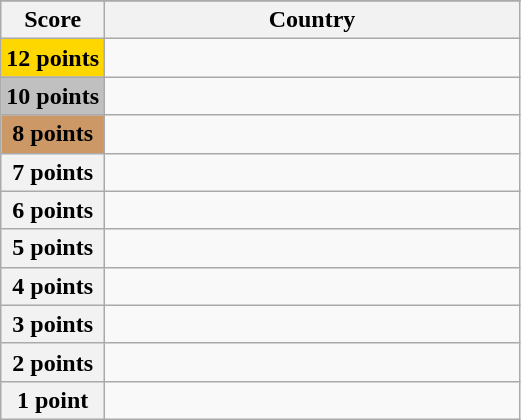<table class="wikitable">
<tr>
</tr>
<tr>
<th scope="col" width="20%">Score</th>
<th scope="col">Country</th>
</tr>
<tr>
<th scope="row" style="background:gold">12 points</th>
<td></td>
</tr>
<tr>
<th scope="row" style="background:silver">10 points</th>
<td></td>
</tr>
<tr>
<th scope="row" style="background:#CC9966">8 points</th>
<td></td>
</tr>
<tr>
<th scope="row">7 points</th>
<td></td>
</tr>
<tr>
<th scope="row">6 points</th>
<td></td>
</tr>
<tr>
<th scope="row">5 points</th>
<td></td>
</tr>
<tr>
<th scope="row">4 points</th>
<td></td>
</tr>
<tr>
<th scope="row">3 points</th>
<td></td>
</tr>
<tr>
<th scope="row">2 points</th>
<td></td>
</tr>
<tr>
<th scope="row">1 point</th>
<td></td>
</tr>
</table>
